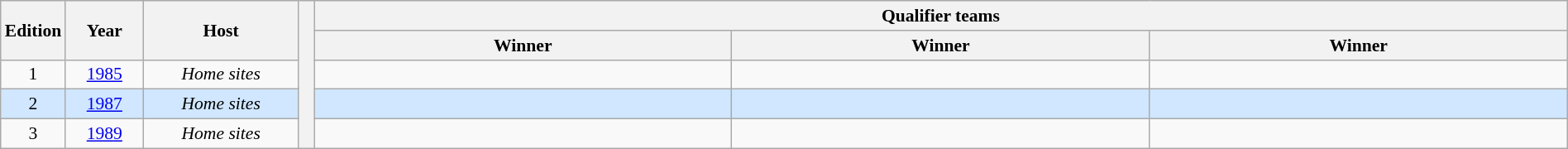<table class="wikitable" style="font-size:90%; width:100%; text-align:center;">
<tr>
<th rowspan=2 width=3%>Edition</th>
<th rowspan=2 width=5%>Year</th>
<th rowspan=2 width=10%>Host</th>
<th width=1% rowspan=5></th>
<th colspan=3>Qualifier teams</th>
</tr>
<tr>
<th width=27%>Winner</th>
<th width=27%>Winner</th>
<th width=27%>Winner</th>
</tr>
<tr>
<td>1</td>
<td><a href='#'>1985</a></td>
<td> <em>Home sites</em></td>
<td><strong></strong></td>
<td><strong></strong></td>
<td><strong></strong></td>
</tr>
<tr bgcolor=#D0E7FF>
<td>2</td>
<td><a href='#'>1987</a></td>
<td> <em>Home sites</em></td>
<td><strong></strong></td>
<td><strong></strong></td>
<td><strong></strong></td>
</tr>
<tr>
<td>3</td>
<td><a href='#'>1989</a></td>
<td> <em>Home sites</em></td>
<td><strong></strong></td>
<td><strong></strong></td>
<td><strong></strong></td>
</tr>
</table>
